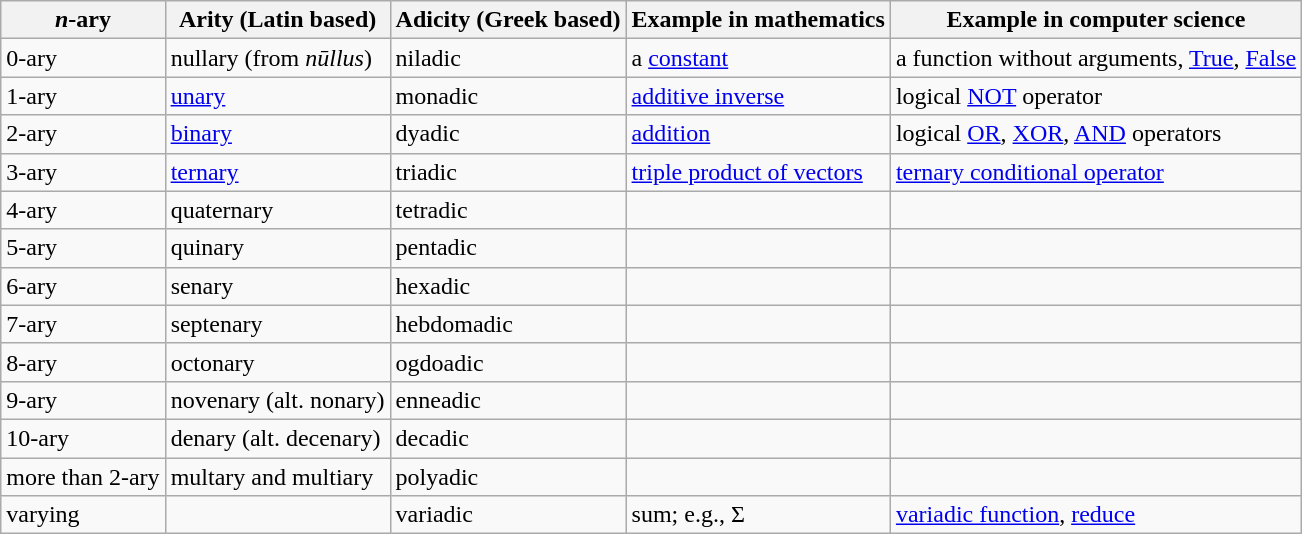<table class="wikitable">
<tr>
<th><em>n</em>-ary</th>
<th>Arity (Latin based)</th>
<th>Adicity (Greek based)</th>
<th>Example in mathematics</th>
<th>Example in computer science</th>
</tr>
<tr>
<td>0-ary</td>
<td>nullary (from <em>nūllus</em>)</td>
<td>niladic</td>
<td>a <a href='#'>constant</a></td>
<td>a function without arguments, <a href='#'>True</a>, <a href='#'>False</a></td>
</tr>
<tr>
<td>1-ary</td>
<td><a href='#'>unary</a></td>
<td>monadic</td>
<td><a href='#'>additive inverse</a></td>
<td>logical <a href='#'>NOT</a> operator</td>
</tr>
<tr>
<td>2-ary</td>
<td><a href='#'>binary</a></td>
<td>dyadic</td>
<td><a href='#'>addition</a></td>
<td>logical <a href='#'>OR</a>, <a href='#'>XOR</a>, <a href='#'>AND</a> operators</td>
</tr>
<tr>
<td>3-ary</td>
<td><a href='#'>ternary</a></td>
<td>triadic</td>
<td><a href='#'>triple product of vectors</a></td>
<td><a href='#'>ternary conditional operator</a></td>
</tr>
<tr>
<td>4-ary</td>
<td>quaternary</td>
<td>tetradic</td>
<td></td>
<td></td>
</tr>
<tr>
<td>5-ary</td>
<td>quinary</td>
<td>pentadic</td>
<td></td>
<td></td>
</tr>
<tr>
<td>6-ary</td>
<td>senary</td>
<td>hexadic</td>
<td></td>
<td></td>
</tr>
<tr>
<td>7-ary</td>
<td>septenary</td>
<td>hebdomadic</td>
<td></td>
<td></td>
</tr>
<tr>
<td>8-ary</td>
<td>octonary</td>
<td>ogdoadic</td>
<td></td>
<td></td>
</tr>
<tr>
<td>9-ary</td>
<td>novenary (alt. nonary)</td>
<td>enneadic</td>
<td></td>
<td></td>
</tr>
<tr>
<td>10-ary</td>
<td>denary (alt. decenary)</td>
<td>decadic</td>
<td></td>
<td></td>
</tr>
<tr>
<td>more than 2-ary</td>
<td>multary and multiary</td>
<td>polyadic</td>
<td></td>
<td></td>
</tr>
<tr>
<td>varying</td>
<td></td>
<td>variadic</td>
<td>sum; e.g., Σ</td>
<td><a href='#'>variadic function</a>, <a href='#'>reduce</a></td>
</tr>
</table>
